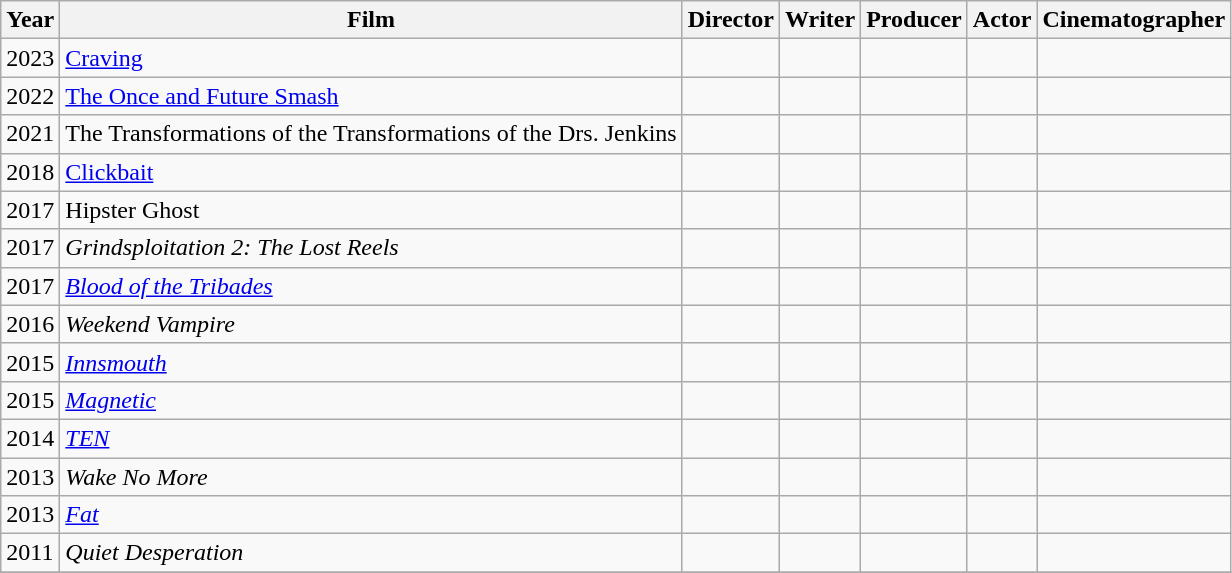<table class="wikitable">
<tr>
<th>Year</th>
<th>Film</th>
<th>Director</th>
<th>Writer</th>
<th>Producer</th>
<th>Actor</th>
<th>Cinematographer</th>
</tr>
<tr>
<td>2023</td>
<td><a href='#'>Craving</a></td>
<td></td>
<td></td>
<td></td>
<td></td>
<td></td>
</tr>
<tr>
<td>2022</td>
<td><a href='#'>The Once and Future Smash</a></td>
<td></td>
<td></td>
<td></td>
<td></td>
<td></td>
</tr>
<tr>
<td>2021</td>
<td>The Transformations of the Transformations of the Drs. Jenkins</td>
<td></td>
<td></td>
<td></td>
<td></td>
<td></td>
</tr>
<tr>
<td>2018</td>
<td><a href='#'>Clickbait</a></td>
<td></td>
<td></td>
<td></td>
<td></td>
<td></td>
</tr>
<tr>
<td>2017</td>
<td>Hipster Ghost</td>
<td></td>
<td></td>
<td></td>
<td></td>
<td></td>
</tr>
<tr>
<td>2017</td>
<td><em>Grindsploitation 2: The Lost Reels</em></td>
<td></td>
<td></td>
<td></td>
<td></td>
<td></td>
</tr>
<tr>
<td>2017</td>
<td><em><a href='#'>Blood of the Tribades</a></em></td>
<td></td>
<td></td>
<td></td>
<td></td>
<td></td>
</tr>
<tr>
<td>2016</td>
<td><em>Weekend Vampire</em></td>
<td></td>
<td></td>
<td></td>
<td></td>
<td></td>
</tr>
<tr>
<td>2015</td>
<td><em><a href='#'>Innsmouth</a></em></td>
<td></td>
<td></td>
<td></td>
<td></td>
<td></td>
</tr>
<tr>
<td>2015</td>
<td><em><a href='#'>Magnetic</a></em></td>
<td></td>
<td></td>
<td></td>
<td></td>
<td></td>
</tr>
<tr>
<td>2014</td>
<td><em><a href='#'>TEN</a></em></td>
<td></td>
<td></td>
<td></td>
<td></td>
<td></td>
</tr>
<tr>
<td>2013</td>
<td><em>Wake No More</em></td>
<td></td>
<td></td>
<td></td>
<td></td>
<td></td>
</tr>
<tr>
<td>2013</td>
<td><em><a href='#'>Fat</a></em></td>
<td></td>
<td></td>
<td></td>
<td></td>
<td></td>
</tr>
<tr>
<td>2011</td>
<td><em>Quiet Desperation</em></td>
<td></td>
<td></td>
<td></td>
<td></td>
<td></td>
</tr>
<tr>
</tr>
</table>
